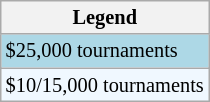<table class=wikitable style=font-size:85%>
<tr>
<th>Legend</th>
</tr>
<tr style="background:lightblue;">
<td>$25,000 tournaments</td>
</tr>
<tr style="background:#f0f8ff;">
<td>$10/15,000 tournaments</td>
</tr>
</table>
